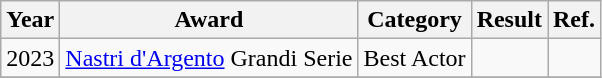<table class="wikitable">
<tr>
<th>Year</th>
<th>Award</th>
<th>Category</th>
<th>Result</th>
<th>Ref.</th>
</tr>
<tr>
<td>2023</td>
<td><a href='#'>Nastri d'Argento</a> Grandi Serie</td>
<td>Best Actor</td>
<td></td>
<td></td>
</tr>
<tr>
</tr>
</table>
